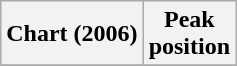<table class="wikitable sortable plainrowheaders">
<tr>
<th>Chart (2006)</th>
<th>Peak<br>position</th>
</tr>
<tr>
</tr>
</table>
